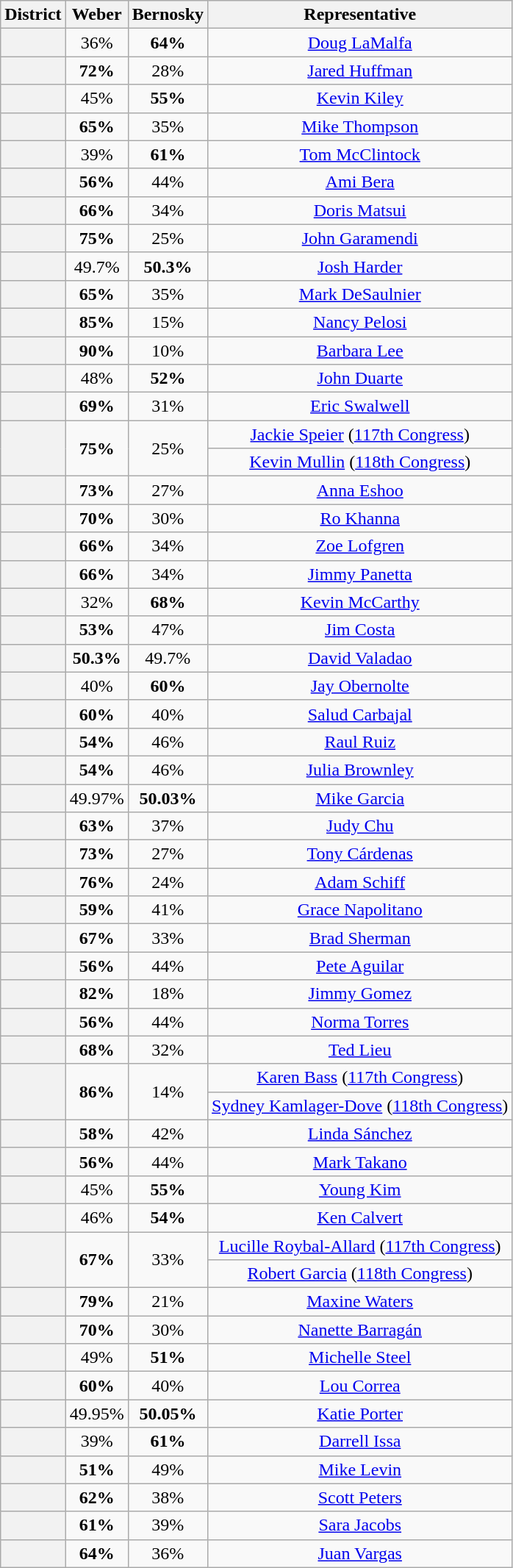<table class="wikitable sortable">
<tr>
<th>District</th>
<th>Weber</th>
<th>Bernosky</th>
<th>Representative</th>
</tr>
<tr align=center>
<th></th>
<td>36%</td>
<td><strong>64%</strong></td>
<td><a href='#'>Doug LaMalfa</a></td>
</tr>
<tr align=center>
<th></th>
<td><strong>72%</strong></td>
<td>28%</td>
<td><a href='#'>Jared Huffman</a></td>
</tr>
<tr align=center>
<th></th>
<td>45%</td>
<td><strong>55%</strong></td>
<td><a href='#'>Kevin Kiley</a></td>
</tr>
<tr align=center>
<th></th>
<td><strong>65%</strong></td>
<td>35%</td>
<td><a href='#'>Mike Thompson</a></td>
</tr>
<tr align=center>
<th></th>
<td>39%</td>
<td><strong>61%</strong></td>
<td><a href='#'>Tom McClintock</a></td>
</tr>
<tr align=center>
<th></th>
<td><strong>56%</strong></td>
<td>44%</td>
<td><a href='#'>Ami Bera</a></td>
</tr>
<tr align=center>
<th></th>
<td><strong>66%</strong></td>
<td>34%</td>
<td><a href='#'>Doris Matsui</a></td>
</tr>
<tr align=center>
<th></th>
<td><strong>75%</strong></td>
<td>25%</td>
<td><a href='#'>John Garamendi</a></td>
</tr>
<tr align=center>
<th></th>
<td>49.7%</td>
<td><strong>50.3%</strong></td>
<td><a href='#'>Josh Harder</a></td>
</tr>
<tr align=center>
<th></th>
<td><strong>65%</strong></td>
<td>35%</td>
<td><a href='#'>Mark DeSaulnier</a></td>
</tr>
<tr align=center>
<th></th>
<td><strong>85%</strong></td>
<td>15%</td>
<td><a href='#'>Nancy Pelosi</a></td>
</tr>
<tr align=center>
<th></th>
<td><strong>90%</strong></td>
<td>10%</td>
<td><a href='#'>Barbara Lee</a></td>
</tr>
<tr align=center>
<th></th>
<td>48%</td>
<td><strong>52%</strong></td>
<td><a href='#'>John Duarte</a></td>
</tr>
<tr align=center>
<th></th>
<td><strong>69%</strong></td>
<td>31%</td>
<td><a href='#'>Eric Swalwell</a></td>
</tr>
<tr align=center>
<th rowspan=2 ></th>
<td rowspan=2><strong>75%</strong></td>
<td rowspan=2>25%</td>
<td><a href='#'>Jackie Speier</a> (<a href='#'>117th Congress</a>)</td>
</tr>
<tr align=center>
<td><a href='#'>Kevin Mullin</a> (<a href='#'>118th Congress</a>)</td>
</tr>
<tr align=center>
<th></th>
<td><strong>73%</strong></td>
<td>27%</td>
<td><a href='#'>Anna Eshoo</a></td>
</tr>
<tr align=center>
<th></th>
<td><strong>70%</strong></td>
<td>30%</td>
<td><a href='#'>Ro Khanna</a></td>
</tr>
<tr align=center>
<th></th>
<td><strong>66%</strong></td>
<td>34%</td>
<td><a href='#'>Zoe Lofgren</a></td>
</tr>
<tr align=center>
<th></th>
<td><strong>66%</strong></td>
<td>34%</td>
<td><a href='#'>Jimmy Panetta</a></td>
</tr>
<tr align=center>
<th></th>
<td>32%</td>
<td><strong>68%</strong></td>
<td><a href='#'>Kevin McCarthy</a></td>
</tr>
<tr align=center>
<th></th>
<td><strong>53%</strong></td>
<td>47%</td>
<td><a href='#'>Jim Costa</a></td>
</tr>
<tr align=center>
<th></th>
<td><strong>50.3%</strong></td>
<td>49.7%</td>
<td><a href='#'>David Valadao</a></td>
</tr>
<tr align=center>
<th></th>
<td>40%</td>
<td><strong>60%</strong></td>
<td><a href='#'>Jay Obernolte</a></td>
</tr>
<tr align=center>
<th></th>
<td><strong>60%</strong></td>
<td>40%</td>
<td><a href='#'>Salud Carbajal</a></td>
</tr>
<tr align=center>
<th></th>
<td><strong>54%</strong></td>
<td>46%</td>
<td><a href='#'>Raul Ruiz</a></td>
</tr>
<tr align=center>
<th></th>
<td><strong>54%</strong></td>
<td>46%</td>
<td><a href='#'>Julia Brownley</a></td>
</tr>
<tr align=center>
<th></th>
<td>49.97%</td>
<td><strong>50.03%</strong></td>
<td><a href='#'>Mike Garcia</a></td>
</tr>
<tr align=center>
<th></th>
<td><strong>63%</strong></td>
<td>37%</td>
<td><a href='#'>Judy Chu</a></td>
</tr>
<tr align=center>
<th></th>
<td><strong>73%</strong></td>
<td>27%</td>
<td><a href='#'>Tony Cárdenas</a></td>
</tr>
<tr align=center>
<th></th>
<td><strong>76%</strong></td>
<td>24%</td>
<td><a href='#'>Adam Schiff</a></td>
</tr>
<tr align=center>
<th></th>
<td><strong>59%</strong></td>
<td>41%</td>
<td><a href='#'>Grace Napolitano</a></td>
</tr>
<tr align=center>
<th></th>
<td><strong>67%</strong></td>
<td>33%</td>
<td><a href='#'>Brad Sherman</a></td>
</tr>
<tr align=center>
<th></th>
<td><strong>56%</strong></td>
<td>44%</td>
<td><a href='#'>Pete Aguilar</a></td>
</tr>
<tr align=center>
<th></th>
<td><strong>82%</strong></td>
<td>18%</td>
<td><a href='#'>Jimmy Gomez</a></td>
</tr>
<tr align=center>
<th></th>
<td><strong>56%</strong></td>
<td>44%</td>
<td><a href='#'>Norma Torres</a></td>
</tr>
<tr align=center>
<th></th>
<td><strong>68%</strong></td>
<td>32%</td>
<td><a href='#'>Ted Lieu</a></td>
</tr>
<tr align=center>
<th rowspan=2 ></th>
<td rowspan=2><strong>86%</strong></td>
<td rowspan=2>14%</td>
<td><a href='#'>Karen Bass</a> (<a href='#'>117th Congress</a>)</td>
</tr>
<tr align=center>
<td><a href='#'>Sydney Kamlager-Dove</a> (<a href='#'>118th Congress</a>)</td>
</tr>
<tr align=center>
<th></th>
<td><strong>58%</strong></td>
<td>42%</td>
<td><a href='#'>Linda Sánchez</a></td>
</tr>
<tr align=center>
<th></th>
<td><strong>56%</strong></td>
<td>44%</td>
<td><a href='#'>Mark Takano</a></td>
</tr>
<tr align=center>
<th></th>
<td>45%</td>
<td><strong>55%</strong></td>
<td><a href='#'>Young Kim</a></td>
</tr>
<tr align=center>
<th></th>
<td>46%</td>
<td><strong>54%</strong></td>
<td><a href='#'>Ken Calvert</a></td>
</tr>
<tr align=center>
<th rowspan=2 ></th>
<td rowspan=2><strong>67%</strong></td>
<td rowspan=2>33%</td>
<td><a href='#'>Lucille Roybal-Allard</a> (<a href='#'>117th Congress</a>)</td>
</tr>
<tr align=center>
<td><a href='#'>Robert Garcia</a> (<a href='#'>118th Congress</a>)</td>
</tr>
<tr align=center>
<th></th>
<td><strong>79%</strong></td>
<td>21%</td>
<td><a href='#'>Maxine Waters</a></td>
</tr>
<tr align=center>
<th></th>
<td><strong>70%</strong></td>
<td>30%</td>
<td><a href='#'>Nanette Barragán</a></td>
</tr>
<tr align=center>
<th></th>
<td>49%</td>
<td><strong>51%</strong></td>
<td><a href='#'>Michelle Steel</a></td>
</tr>
<tr align=center>
<th></th>
<td><strong>60%</strong></td>
<td>40%</td>
<td><a href='#'>Lou Correa</a></td>
</tr>
<tr align=center>
<th></th>
<td>49.95%</td>
<td><strong>50.05%</strong></td>
<td><a href='#'>Katie Porter</a></td>
</tr>
<tr align=center>
<th></th>
<td>39%</td>
<td><strong>61%</strong></td>
<td><a href='#'>Darrell Issa</a></td>
</tr>
<tr align=center>
<th></th>
<td><strong>51%</strong></td>
<td>49%</td>
<td><a href='#'>Mike Levin</a></td>
</tr>
<tr align=center>
<th></th>
<td><strong>62%</strong></td>
<td>38%</td>
<td><a href='#'>Scott Peters</a></td>
</tr>
<tr align=center>
<th></th>
<td><strong>61%</strong></td>
<td>39%</td>
<td><a href='#'>Sara Jacobs</a></td>
</tr>
<tr align=center>
<th></th>
<td><strong>64%</strong></td>
<td>36%</td>
<td><a href='#'>Juan Vargas</a></td>
</tr>
</table>
